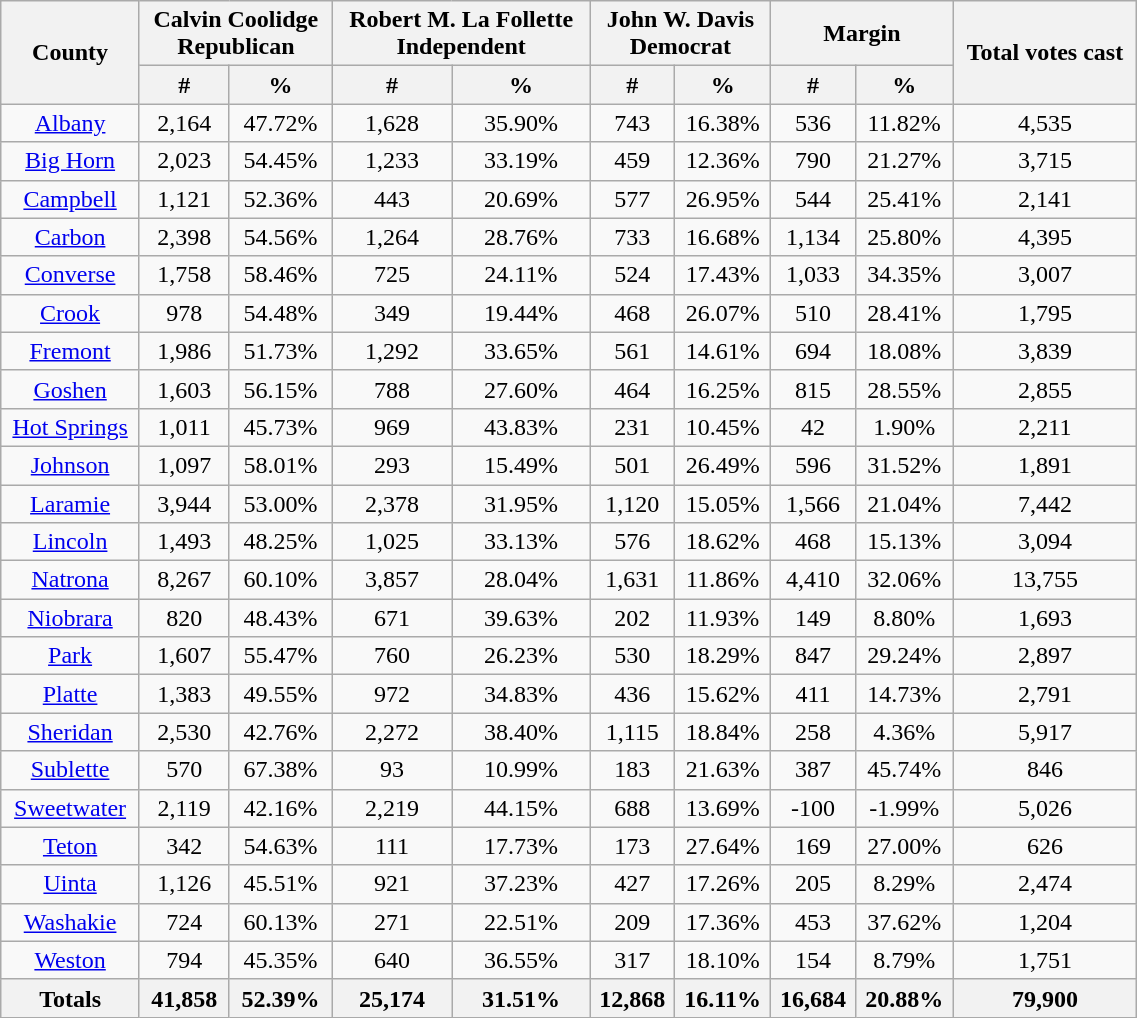<table width="60%"  class="wikitable sortable" style="text-align:center">
<tr>
<th style="text-align:center;" rowspan="2">County</th>
<th style="text-align:center;" colspan="2">Calvin Coolidge<br>Republican</th>
<th style="text-align:center;" colspan="2">Robert M. La Follette<br>Independent</th>
<th style="text-align:center;" colspan="2">John W. Davis<br>Democrat</th>
<th style="text-align:center;" colspan="2">Margin</th>
<th style="text-align:center;" rowspan="2">Total votes cast</th>
</tr>
<tr>
<th style="text-align:center;" data-sort-type="number">#</th>
<th style="text-align:center;" data-sort-type="number">%</th>
<th style="text-align:center;" data-sort-type="number">#</th>
<th style="text-align:center;" data-sort-type="number">%</th>
<th style="text-align:center;" data-sort-type="number">#</th>
<th style="text-align:center;" data-sort-type="number">%</th>
<th style="text-align:center;" data-sort-type="number">#</th>
<th style="text-align:center;" data-sort-type="number">%</th>
</tr>
<tr style="text-align:center;">
<td><a href='#'>Albany</a></td>
<td>2,164</td>
<td>47.72%</td>
<td>1,628</td>
<td>35.90%</td>
<td>743</td>
<td>16.38%</td>
<td>536</td>
<td>11.82%</td>
<td>4,535</td>
</tr>
<tr style="text-align:center;">
<td><a href='#'>Big Horn</a></td>
<td>2,023</td>
<td>54.45%</td>
<td>1,233</td>
<td>33.19%</td>
<td>459</td>
<td>12.36%</td>
<td>790</td>
<td>21.27%</td>
<td>3,715</td>
</tr>
<tr style="text-align:center;">
<td><a href='#'>Campbell</a></td>
<td>1,121</td>
<td>52.36%</td>
<td>443</td>
<td>20.69%</td>
<td>577</td>
<td>26.95%</td>
<td>544</td>
<td>25.41%</td>
<td>2,141</td>
</tr>
<tr style="text-align:center;">
<td><a href='#'>Carbon</a></td>
<td>2,398</td>
<td>54.56%</td>
<td>1,264</td>
<td>28.76%</td>
<td>733</td>
<td>16.68%</td>
<td>1,134</td>
<td>25.80%</td>
<td>4,395</td>
</tr>
<tr style="text-align:center;">
<td><a href='#'>Converse</a></td>
<td>1,758</td>
<td>58.46%</td>
<td>725</td>
<td>24.11%</td>
<td>524</td>
<td>17.43%</td>
<td>1,033</td>
<td>34.35%</td>
<td>3,007</td>
</tr>
<tr style="text-align:center;">
<td><a href='#'>Crook</a></td>
<td>978</td>
<td>54.48%</td>
<td>349</td>
<td>19.44%</td>
<td>468</td>
<td>26.07%</td>
<td>510</td>
<td>28.41%</td>
<td>1,795</td>
</tr>
<tr style="text-align:center;">
<td><a href='#'>Fremont</a></td>
<td>1,986</td>
<td>51.73%</td>
<td>1,292</td>
<td>33.65%</td>
<td>561</td>
<td>14.61%</td>
<td>694</td>
<td>18.08%</td>
<td>3,839</td>
</tr>
<tr style="text-align:center;">
<td><a href='#'>Goshen</a></td>
<td>1,603</td>
<td>56.15%</td>
<td>788</td>
<td>27.60%</td>
<td>464</td>
<td>16.25%</td>
<td>815</td>
<td>28.55%</td>
<td>2,855</td>
</tr>
<tr style="text-align:center;">
<td><a href='#'>Hot Springs</a></td>
<td>1,011</td>
<td>45.73%</td>
<td>969</td>
<td>43.83%</td>
<td>231</td>
<td>10.45%</td>
<td>42</td>
<td>1.90%</td>
<td>2,211</td>
</tr>
<tr style="text-align:center;">
<td><a href='#'>Johnson</a></td>
<td>1,097</td>
<td>58.01%</td>
<td>293</td>
<td>15.49%</td>
<td>501</td>
<td>26.49%</td>
<td>596</td>
<td>31.52%</td>
<td>1,891</td>
</tr>
<tr style="text-align:center;">
<td><a href='#'>Laramie</a></td>
<td>3,944</td>
<td>53.00%</td>
<td>2,378</td>
<td>31.95%</td>
<td>1,120</td>
<td>15.05%</td>
<td>1,566</td>
<td>21.04%</td>
<td>7,442</td>
</tr>
<tr style="text-align:center;">
<td><a href='#'>Lincoln</a></td>
<td>1,493</td>
<td>48.25%</td>
<td>1,025</td>
<td>33.13%</td>
<td>576</td>
<td>18.62%</td>
<td>468</td>
<td>15.13%</td>
<td>3,094</td>
</tr>
<tr style="text-align:center;">
<td><a href='#'>Natrona</a></td>
<td>8,267</td>
<td>60.10%</td>
<td>3,857</td>
<td>28.04%</td>
<td>1,631</td>
<td>11.86%</td>
<td>4,410</td>
<td>32.06%</td>
<td>13,755</td>
</tr>
<tr style="text-align:center;">
<td><a href='#'>Niobrara</a></td>
<td>820</td>
<td>48.43%</td>
<td>671</td>
<td>39.63%</td>
<td>202</td>
<td>11.93%</td>
<td>149</td>
<td>8.80%</td>
<td>1,693</td>
</tr>
<tr style="text-align:center;">
<td><a href='#'>Park</a></td>
<td>1,607</td>
<td>55.47%</td>
<td>760</td>
<td>26.23%</td>
<td>530</td>
<td>18.29%</td>
<td>847</td>
<td>29.24%</td>
<td>2,897</td>
</tr>
<tr style="text-align:center;">
<td><a href='#'>Platte</a></td>
<td>1,383</td>
<td>49.55%</td>
<td>972</td>
<td>34.83%</td>
<td>436</td>
<td>15.62%</td>
<td>411</td>
<td>14.73%</td>
<td>2,791</td>
</tr>
<tr style="text-align:center;">
<td><a href='#'>Sheridan</a></td>
<td>2,530</td>
<td>42.76%</td>
<td>2,272</td>
<td>38.40%</td>
<td>1,115</td>
<td>18.84%</td>
<td>258</td>
<td>4.36%</td>
<td>5,917</td>
</tr>
<tr style="text-align:center;">
<td><a href='#'>Sublette</a></td>
<td>570</td>
<td>67.38%</td>
<td>93</td>
<td>10.99%</td>
<td>183</td>
<td>21.63%</td>
<td>387</td>
<td>45.74%</td>
<td>846</td>
</tr>
<tr style="text-align:center;">
<td><a href='#'>Sweetwater</a></td>
<td>2,119</td>
<td>42.16%</td>
<td>2,219</td>
<td>44.15%</td>
<td>688</td>
<td>13.69%</td>
<td>-100</td>
<td>-1.99%</td>
<td>5,026</td>
</tr>
<tr style="text-align:center;">
<td><a href='#'>Teton</a></td>
<td>342</td>
<td>54.63%</td>
<td>111</td>
<td>17.73%</td>
<td>173</td>
<td>27.64%</td>
<td>169</td>
<td>27.00%</td>
<td>626</td>
</tr>
<tr style="text-align:center;">
<td><a href='#'>Uinta</a></td>
<td>1,126</td>
<td>45.51%</td>
<td>921</td>
<td>37.23%</td>
<td>427</td>
<td>17.26%</td>
<td>205</td>
<td>8.29%</td>
<td>2,474</td>
</tr>
<tr style="text-align:center;">
<td><a href='#'>Washakie</a></td>
<td>724</td>
<td>60.13%</td>
<td>271</td>
<td>22.51%</td>
<td>209</td>
<td>17.36%</td>
<td>453</td>
<td>37.62%</td>
<td>1,204</td>
</tr>
<tr style="text-align:center;">
<td><a href='#'>Weston</a></td>
<td>794</td>
<td>45.35%</td>
<td>640</td>
<td>36.55%</td>
<td>317</td>
<td>18.10%</td>
<td>154</td>
<td>8.79%</td>
<td>1,751</td>
</tr>
<tr style="text-align:center;">
<th>Totals</th>
<th>41,858</th>
<th>52.39%</th>
<th>25,174</th>
<th>31.51%</th>
<th>12,868</th>
<th>16.11%</th>
<th>16,684</th>
<th>20.88%</th>
<th>79,900</th>
</tr>
</table>
